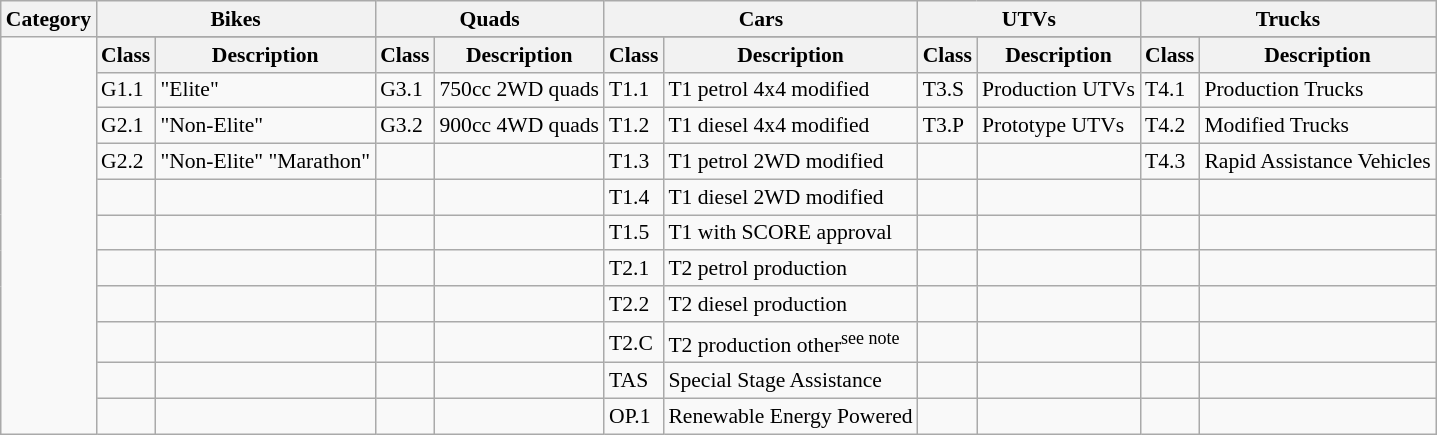<table class="wikitable" style="font-size:90%;">
<tr>
<th>Category</th>
<th colspan=2; align=center>Bikes</th>
<th colspan=2; align=center>Quads</th>
<th colspan=2; align=center>Cars</th>
<th colspan=2; align=center>UTVs</th>
<th colspan=2; align=center>Trucks</th>
</tr>
<tr>
<td rowspan=12></td>
</tr>
<tr>
<th>Class</th>
<th>Description</th>
<th>Class</th>
<th>Description</th>
<th>Class</th>
<th>Description</th>
<th>Class</th>
<th>Description</th>
<th>Class</th>
<th>Description</th>
</tr>
<tr>
<td>G1.1</td>
<td>"Elite"</td>
<td>G3.1</td>
<td>750cc 2WD quads</td>
<td>T1.1</td>
<td>T1 petrol 4x4 modified</td>
<td>T3.S</td>
<td>Production UTVs</td>
<td>T4.1</td>
<td>Production Trucks</td>
</tr>
<tr>
<td>G2.1</td>
<td>"Non-Elite"</td>
<td>G3.2</td>
<td>900cc 4WD quads</td>
<td>T1.2</td>
<td>T1 diesel 4x4 modified</td>
<td>T3.P</td>
<td>Prototype UTVs</td>
<td>T4.2</td>
<td>Modified Trucks</td>
</tr>
<tr>
<td>G2.2</td>
<td>"Non-Elite" "Marathon"</td>
<td></td>
<td></td>
<td>T1.3</td>
<td>T1 petrol 2WD modified</td>
<td></td>
<td></td>
<td>T4.3</td>
<td>Rapid Assistance Vehicles</td>
</tr>
<tr>
<td></td>
<td></td>
<td></td>
<td></td>
<td>T1.4</td>
<td>T1 diesel 2WD modified</td>
<td></td>
<td></td>
<td></td>
<td></td>
</tr>
<tr>
<td></td>
<td></td>
<td></td>
<td></td>
<td>T1.5</td>
<td>T1 with SCORE approval</td>
<td></td>
<td></td>
<td></td>
<td></td>
</tr>
<tr>
<td></td>
<td></td>
<td></td>
<td></td>
<td>T2.1</td>
<td>T2 petrol production</td>
<td></td>
<td></td>
<td></td>
<td></td>
</tr>
<tr>
<td></td>
<td></td>
<td></td>
<td></td>
<td>T2.2</td>
<td>T2 diesel production</td>
<td></td>
<td></td>
<td></td>
<td></td>
</tr>
<tr>
<td></td>
<td></td>
<td></td>
<td></td>
<td>T2.C</td>
<td>T2 production other<sup>see note</sup></td>
<td></td>
<td></td>
<td></td>
<td></td>
</tr>
<tr>
<td></td>
<td></td>
<td></td>
<td></td>
<td>TAS</td>
<td>Special Stage Assistance</td>
<td></td>
<td></td>
<td></td>
<td></td>
</tr>
<tr>
<td></td>
<td></td>
<td></td>
<td></td>
<td>OP.1</td>
<td>Renewable Energy Powered</td>
<td></td>
<td></td>
<td></td>
<td></td>
</tr>
</table>
